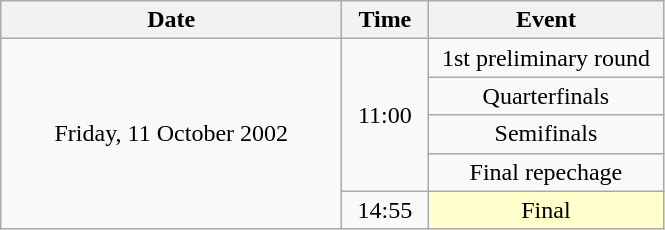<table class = "wikitable" style="text-align:center;">
<tr>
<th width=220>Date</th>
<th width=50>Time</th>
<th width=150>Event</th>
</tr>
<tr>
<td rowspan=5>Friday, 11 October 2002</td>
<td rowspan=4>11:00</td>
<td>1st preliminary round</td>
</tr>
<tr>
<td>Quarterfinals</td>
</tr>
<tr>
<td>Semifinals</td>
</tr>
<tr>
<td>Final repechage</td>
</tr>
<tr>
<td>14:55</td>
<td bgcolor=ffffcc>Final</td>
</tr>
</table>
